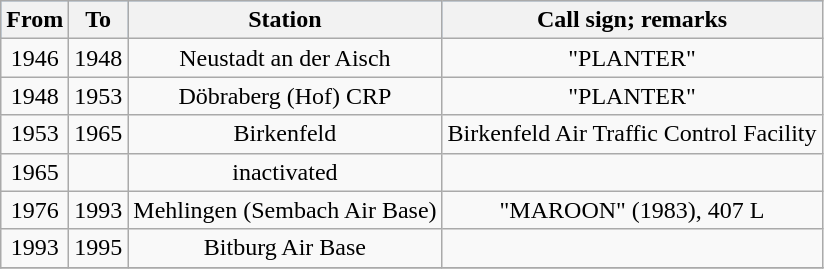<table class="wikitable sortable" style="text-align:center">
<tr style="background:#80C0FF">
<th>From</th>
<th>To</th>
<th>Station</th>
<th>Call sign; remarks</th>
</tr>
<tr>
<td>1946</td>
<td>1948</td>
<td>Neustadt an der Aisch</td>
<td>"PLANTER"</td>
</tr>
<tr>
<td>1948</td>
<td>1953</td>
<td>Döbraberg (Hof) CRP</td>
<td>"PLANTER"</td>
</tr>
<tr>
<td>1953</td>
<td>1965</td>
<td>Birkenfeld</td>
<td>Birkenfeld Air Traffic Control Facility</td>
</tr>
<tr>
<td>1965</td>
<td></td>
<td>inactivated</td>
<td></td>
</tr>
<tr>
<td>1976</td>
<td>1993</td>
<td>Mehlingen (Sembach Air Base)</td>
<td>"MAROON" (1983), 407 L</td>
</tr>
<tr>
<td>1993</td>
<td>1995</td>
<td>Bitburg Air Base</td>
<td></td>
</tr>
<tr>
</tr>
</table>
